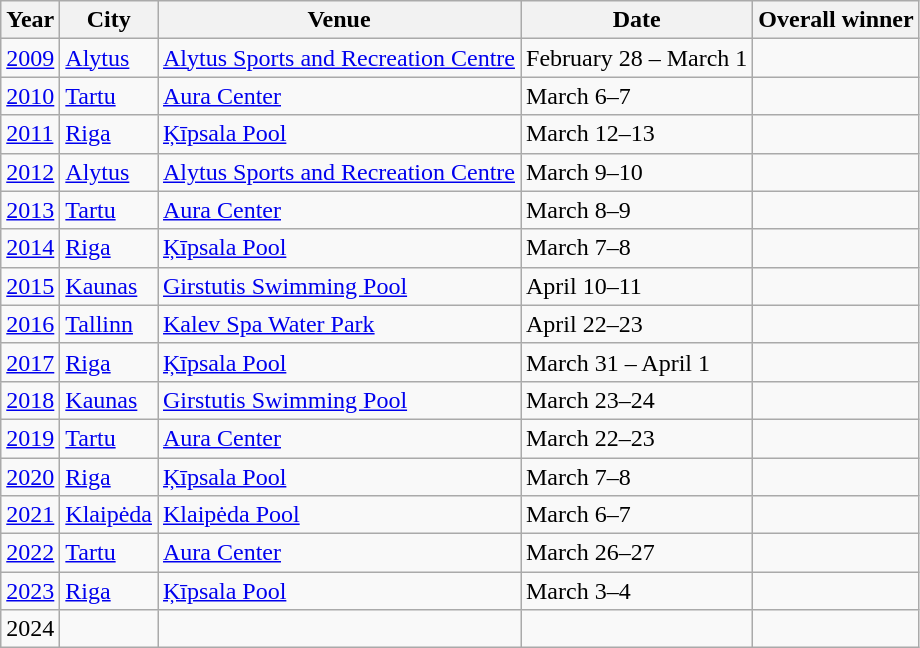<table class="wikitable">
<tr>
<th>Year</th>
<th>City</th>
<th>Venue</th>
<th>Date</th>
<th>Overall winner</th>
</tr>
<tr>
<td><a href='#'>2009</a></td>
<td> <a href='#'>Alytus</a></td>
<td><a href='#'>Alytus Sports and Recreation Centre</a></td>
<td>February 28 – March 1</td>
<td></td>
</tr>
<tr>
<td><a href='#'>2010</a></td>
<td> <a href='#'>Tartu</a></td>
<td><a href='#'>Aura Center</a></td>
<td>March 6–7</td>
<td></td>
</tr>
<tr>
<td><a href='#'>2011</a></td>
<td> <a href='#'>Riga</a></td>
<td><a href='#'>Ķīpsala Pool</a></td>
<td>March 12–13</td>
<td></td>
</tr>
<tr>
<td><a href='#'>2012</a></td>
<td> <a href='#'>Alytus</a></td>
<td><a href='#'>Alytus Sports and Recreation Centre</a></td>
<td>March 9–10</td>
<td></td>
</tr>
<tr>
<td><a href='#'>2013</a></td>
<td> <a href='#'>Tartu</a></td>
<td><a href='#'>Aura Center</a></td>
<td>March 8–9</td>
<td></td>
</tr>
<tr>
<td><a href='#'>2014</a></td>
<td> <a href='#'>Riga</a></td>
<td><a href='#'>Ķīpsala Pool</a></td>
<td>March 7–8</td>
<td></td>
</tr>
<tr>
<td><a href='#'>2015</a></td>
<td> <a href='#'>Kaunas</a></td>
<td><a href='#'>Girstutis Swimming Pool</a></td>
<td>April 10–11</td>
<td></td>
</tr>
<tr>
<td><a href='#'>2016</a></td>
<td> <a href='#'>Tallinn</a></td>
<td><a href='#'>Kalev Spa Water Park</a></td>
<td>April 22–23</td>
<td></td>
</tr>
<tr>
<td><a href='#'>2017</a></td>
<td> <a href='#'>Riga</a></td>
<td><a href='#'>Ķīpsala Pool</a></td>
<td>March 31 – April 1</td>
<td></td>
</tr>
<tr>
<td><a href='#'>2018</a></td>
<td> <a href='#'>Kaunas</a></td>
<td><a href='#'>Girstutis Swimming Pool</a></td>
<td>March 23–24</td>
<td></td>
</tr>
<tr>
<td><a href='#'>2019</a></td>
<td> <a href='#'>Tartu</a></td>
<td><a href='#'>Aura Center</a></td>
<td>March 22–23</td>
<td></td>
</tr>
<tr>
<td><a href='#'>2020</a></td>
<td> <a href='#'>Riga</a></td>
<td><a href='#'>Ķīpsala Pool</a></td>
<td>March 7–8</td>
<td></td>
</tr>
<tr>
<td><a href='#'>2021</a></td>
<td> <a href='#'>Klaipėda</a></td>
<td><a href='#'>Klaipėda Pool</a></td>
<td>March 6–7</td>
<td></td>
</tr>
<tr>
<td><a href='#'>2022</a></td>
<td> <a href='#'>Tartu</a></td>
<td><a href='#'>Aura Center</a></td>
<td>March 26–27</td>
<td></td>
</tr>
<tr>
<td><a href='#'>2023</a></td>
<td> <a href='#'>Riga</a></td>
<td><a href='#'>Ķīpsala Pool</a></td>
<td>March 3–4</td>
<td></td>
</tr>
<tr>
<td>2024</td>
<td></td>
<td></td>
<td></td>
<td></td>
</tr>
</table>
